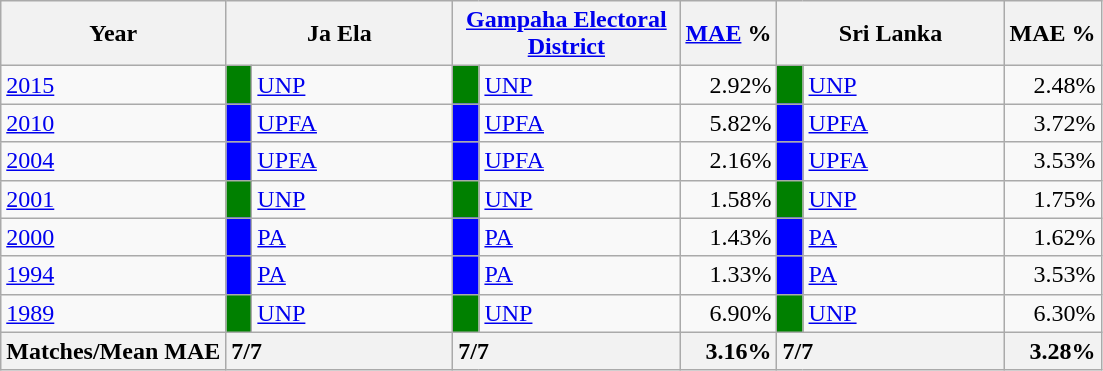<table class="wikitable">
<tr>
<th>Year</th>
<th colspan="2" width="144px">Ja Ela</th>
<th colspan="2" width="144px"><a href='#'>Gampaha Electoral District</a></th>
<th><a href='#'>MAE</a> %</th>
<th colspan="2" width="144px">Sri Lanka</th>
<th>MAE %</th>
</tr>
<tr>
<td><a href='#'>2015</a></td>
<td style="background-color:green;" width="10px"></td>
<td style="text-align:left;"><a href='#'>UNP</a></td>
<td style="background-color:green;" width="10px"></td>
<td style="text-align:left;"><a href='#'>UNP</a></td>
<td style="text-align:right;">2.92%</td>
<td style="background-color:green;" width="10px"></td>
<td style="text-align:left;"><a href='#'>UNP</a></td>
<td style="text-align:right;">2.48%</td>
</tr>
<tr>
<td><a href='#'>2010</a></td>
<td style="background-color:blue;" width="10px"></td>
<td style="text-align:left;"><a href='#'>UPFA</a></td>
<td style="background-color:blue;" width="10px"></td>
<td style="text-align:left;"><a href='#'>UPFA</a></td>
<td style="text-align:right;">5.82%</td>
<td style="background-color:blue;" width="10px"></td>
<td style="text-align:left;"><a href='#'>UPFA</a></td>
<td style="text-align:right;">3.72%</td>
</tr>
<tr>
<td><a href='#'>2004</a></td>
<td style="background-color:blue;" width="10px"></td>
<td style="text-align:left;"><a href='#'>UPFA</a></td>
<td style="background-color:blue;" width="10px"></td>
<td style="text-align:left;"><a href='#'>UPFA</a></td>
<td style="text-align:right;">2.16%</td>
<td style="background-color:blue;" width="10px"></td>
<td style="text-align:left;"><a href='#'>UPFA</a></td>
<td style="text-align:right;">3.53%</td>
</tr>
<tr>
<td><a href='#'>2001</a></td>
<td style="background-color:green;" width="10px"></td>
<td style="text-align:left;"><a href='#'>UNP</a></td>
<td style="background-color:green;" width="10px"></td>
<td style="text-align:left;"><a href='#'>UNP</a></td>
<td style="text-align:right;">1.58%</td>
<td style="background-color:green;" width="10px"></td>
<td style="text-align:left;"><a href='#'>UNP</a></td>
<td style="text-align:right;">1.75%</td>
</tr>
<tr>
<td><a href='#'>2000</a></td>
<td style="background-color:blue;" width="10px"></td>
<td style="text-align:left;"><a href='#'>PA</a></td>
<td style="background-color:blue;" width="10px"></td>
<td style="text-align:left;"><a href='#'>PA</a></td>
<td style="text-align:right;">1.43%</td>
<td style="background-color:blue;" width="10px"></td>
<td style="text-align:left;"><a href='#'>PA</a></td>
<td style="text-align:right;">1.62%</td>
</tr>
<tr>
<td><a href='#'>1994</a></td>
<td style="background-color:blue;" width="10px"></td>
<td style="text-align:left;"><a href='#'>PA</a></td>
<td style="background-color:blue;" width="10px"></td>
<td style="text-align:left;"><a href='#'>PA</a></td>
<td style="text-align:right;">1.33%</td>
<td style="background-color:blue;" width="10px"></td>
<td style="text-align:left;"><a href='#'>PA</a></td>
<td style="text-align:right;">3.53%</td>
</tr>
<tr>
<td><a href='#'>1989</a></td>
<td style="background-color:green;" width="10px"></td>
<td style="text-align:left;"><a href='#'>UNP</a></td>
<td style="background-color:green;" width="10px"></td>
<td style="text-align:left;"><a href='#'>UNP</a></td>
<td style="text-align:right;">6.90%</td>
<td style="background-color:green;" width="10px"></td>
<td style="text-align:left;"><a href='#'>UNP</a></td>
<td style="text-align:right;">6.30%</td>
</tr>
<tr>
<th>Matches/Mean MAE</th>
<th style="text-align:left;"colspan="2" width="144px">7/7</th>
<th style="text-align:left;"colspan="2" width="144px">7/7</th>
<th style="text-align:right;">3.16%</th>
<th style="text-align:left;"colspan="2" width="144px">7/7</th>
<th style="text-align:right;">3.28%</th>
</tr>
</table>
